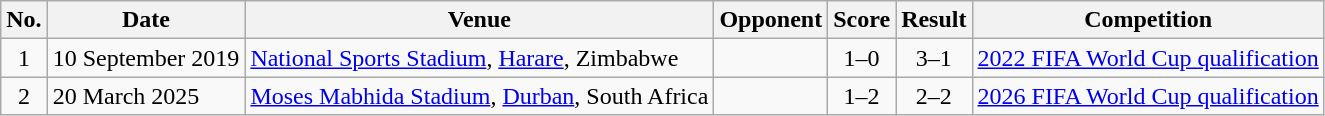<table class="wikitable sortable">
<tr>
<th scope="col">No.</th>
<th scope="col">Date</th>
<th scope="col">Venue</th>
<th scope="col">Opponent</th>
<th scope="col">Score</th>
<th scope="col">Result</th>
<th scope="col">Competition</th>
</tr>
<tr>
<td style="text-align:center">1</td>
<td>10 September 2019</td>
<td><a href='#'>National Sports Stadium</a>, <a href='#'>Harare</a>, Zimbabwe</td>
<td></td>
<td style="text-align:center">1–0</td>
<td style="text-align:center">3–1</td>
<td><a href='#'>2022 FIFA World Cup qualification</a></td>
</tr>
<tr>
<td style="text-align:center">2</td>
<td>20 March 2025</td>
<td><a href='#'>Moses Mabhida Stadium</a>, <a href='#'>Durban</a>, South Africa</td>
<td></td>
<td style="text-align:center">1–2</td>
<td style="text-align:center">2–2</td>
<td><a href='#'>2026 FIFA World Cup qualification</a></td>
</tr>
</table>
